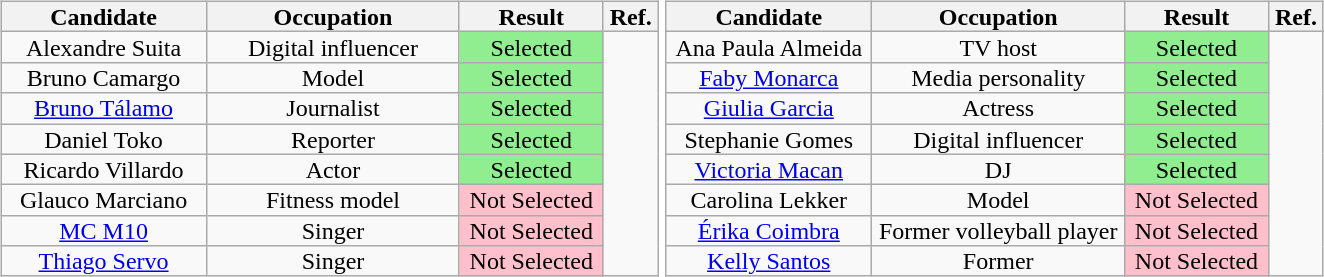<table style="margin:1em auto;">
<tr>
<td><br><table class="wikitable" style="text-align:center; font-size:100%; width:100%; line-height:13px;">
<tr>
<th width="125">Candidate</th>
<th width="155">Occupation</th>
<th width="085">Result</th>
<th width="025">Ref.</th>
</tr>
<tr>
<td>Alexandre Suita</td>
<td>Digital influencer</td>
<td bgcolor=90EE90>Selected</td>
<td rowspan=8></td>
</tr>
<tr>
<td>Bruno Camargo</td>
<td>Model</td>
<td bgcolor=90EE90>Selected</td>
</tr>
<tr>
<td><a href='#'>Bruno Tálamo</a></td>
<td>Journalist</td>
<td bgcolor=90EE90>Selected</td>
</tr>
<tr>
<td>Daniel Toko</td>
<td>Reporter</td>
<td bgcolor=90EE90>Selected</td>
</tr>
<tr>
<td>Ricardo Villardo</td>
<td>Actor</td>
<td bgcolor=90EE90>Selected</td>
</tr>
<tr>
<td>Glauco Marciano</td>
<td>Fitness model</td>
<td bgcolor=FFC0CB>Not Selected</td>
</tr>
<tr>
<td><a href='#'>MC M10</a></td>
<td>Singer</td>
<td bgcolor=FFC0CB>Not Selected</td>
</tr>
<tr>
<td><a href='#'>Thiago Servo</a></td>
<td>Singer</td>
<td bgcolor=FFC0CB>Not Selected</td>
</tr>
</table>
</td>
<td><br><table class="wikitable" style="text-align:center; font-size:100%; width:100%; line-height:13px;">
<tr>
<th width="125">Candidate</th>
<th width="155">Occupation</th>
<th width="085">Result</th>
<th width="025">Ref.</th>
</tr>
<tr>
<td>Ana Paula Almeida</td>
<td>TV host</td>
<td bgcolor=90EE90>Selected</td>
<td rowspan=8></td>
</tr>
<tr>
<td><a href='#'>Faby Monarca</a></td>
<td>Media personality</td>
<td bgcolor=90EE90>Selected</td>
</tr>
<tr>
<td><a href='#'>Giulia Garcia</a></td>
<td>Actress</td>
<td bgcolor=90EE90>Selected</td>
</tr>
<tr>
<td>Stephanie Gomes</td>
<td>Digital influencer</td>
<td bgcolor=90EE90>Selected</td>
</tr>
<tr>
<td><a href='#'>Victoria Macan</a></td>
<td>DJ</td>
<td bgcolor=90EE90>Selected</td>
</tr>
<tr>
<td>Carolina Lekker</td>
<td>Model</td>
<td bgcolor=FFC0CB>Not Selected</td>
</tr>
<tr>
<td><a href='#'>Érika Coimbra</a></td>
<td>Former volleyball player</td>
<td bgcolor=FFC0CB>Not Selected</td>
</tr>
<tr>
<td><a href='#'>Kelly Santos</a></td>
<td>Former </td>
<td bgcolor=FFC0CB>Not Selected</td>
</tr>
</table>
</td>
</tr>
</table>
